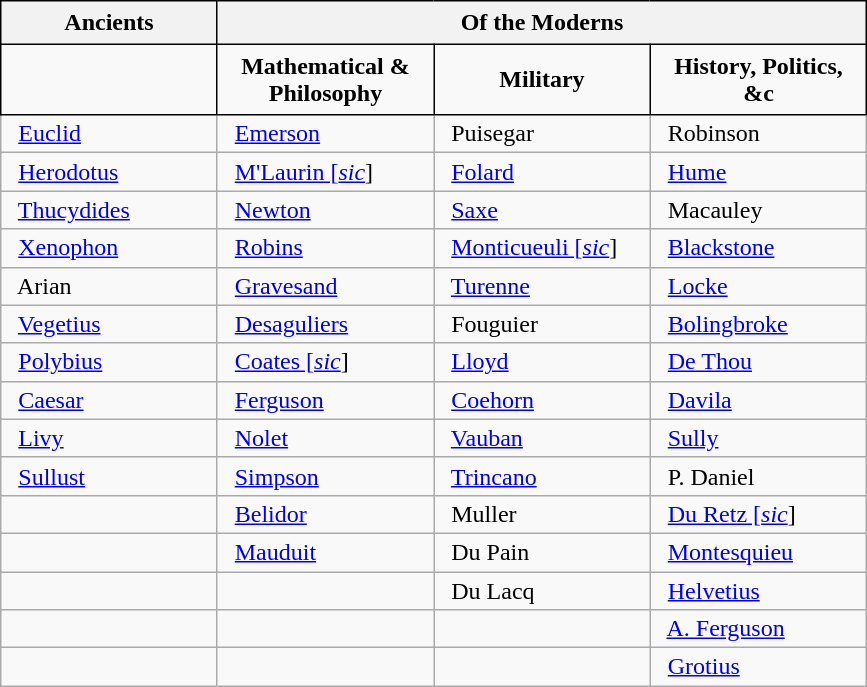<table class="wikitable">
<tr>
<th style="border: 1px solid black; padding: 5px; background: ">Ancients</th>
<th colspan="3" style="border: 1px solid black; padding: 5px; background: ">Of the Moderns</th>
</tr>
<tr>
<td style="text-align: center; border: 1px solid black; padding: 5px; width: 100pt;"></td>
<td style="text-align: center; border: 1px solid black; padding: 5px; width: 100pt;"><strong>Mathematical & Philosophy</strong></td>
<td style="text-align: center; border: 1px solid black; padding: 5px; width: 100pt;"><strong>Military</strong></td>
<td style="text-align: center; border: 1px solid black; padding: 5px; width: 100pt;"><strong>History, Politics, &c</strong></td>
</tr>
<tr>
<td>  <a href='#'>Euclid</a></td>
<td>  <a href='#'>Emerson</a></td>
<td>  Puisegar</td>
<td>  Robinson</td>
</tr>
<tr>
<td>  <a href='#'>Herodotus</a></td>
<td>  <a href='#'>M'Laurin [<em>sic</em></a>]</td>
<td>  <a href='#'>Folard</a></td>
<td>  <a href='#'>Hume</a></td>
</tr>
<tr>
<td>  <a href='#'>Thucydides</a></td>
<td>  <a href='#'>Newton</a></td>
<td>  <a href='#'>Saxe</a></td>
<td>  Macauley</td>
</tr>
<tr>
<td>  <a href='#'>Xenophon</a></td>
<td>  <a href='#'>Robins</a></td>
<td>  <a href='#'>Monticueuli [<em>sic</em></a>]</td>
<td>  <a href='#'>Blackstone</a></td>
</tr>
<tr>
<td>  Arian</td>
<td>  <a href='#'>Gravesand</a></td>
<td>  <a href='#'>Turenne</a></td>
<td>  <a href='#'>Locke</a></td>
</tr>
<tr>
<td>  <a href='#'>Vegetius</a></td>
<td>  <a href='#'>Desaguliers</a></td>
<td>  Fouguier</td>
<td>  <a href='#'>Bolingbroke</a></td>
</tr>
<tr>
<td>  <a href='#'>Polybius</a></td>
<td>  <a href='#'>Coates [<em>sic</em></a>]</td>
<td>  <a href='#'>Lloyd</a></td>
<td>  <a href='#'>De Thou</a></td>
</tr>
<tr>
<td>  <a href='#'>Caesar</a></td>
<td>  <a href='#'>Ferguson</a></td>
<td>  <a href='#'>Coehorn</a></td>
<td>  <a href='#'>Davila</a></td>
</tr>
<tr>
<td>  <a href='#'>Livy</a></td>
<td>  <a href='#'>Nolet</a></td>
<td>  <a href='#'>Vauban</a></td>
<td>  <a href='#'>Sully</a></td>
</tr>
<tr>
<td>  <a href='#'>Sullust</a></td>
<td>  <a href='#'>Simpson</a></td>
<td>  <a href='#'>Trincano</a></td>
<td>  P. Daniel</td>
</tr>
<tr>
<td></td>
<td>  <a href='#'>Belidor</a></td>
<td>  Muller</td>
<td>  <a href='#'>Du Retz [<em>sic</em></a>]</td>
</tr>
<tr>
<td></td>
<td>  <a href='#'>Mauduit</a></td>
<td>  Du Pain</td>
<td>  <a href='#'>Montesquieu</a></td>
</tr>
<tr>
<td></td>
<td></td>
<td>  Du Lacq</td>
<td>  <a href='#'>Helvetius</a></td>
</tr>
<tr>
<td></td>
<td></td>
<td></td>
<td>  <a href='#'>A. Ferguson</a></td>
</tr>
<tr>
<td></td>
<td></td>
<td></td>
<td>  <a href='#'>Grotius</a></td>
</tr>
</table>
